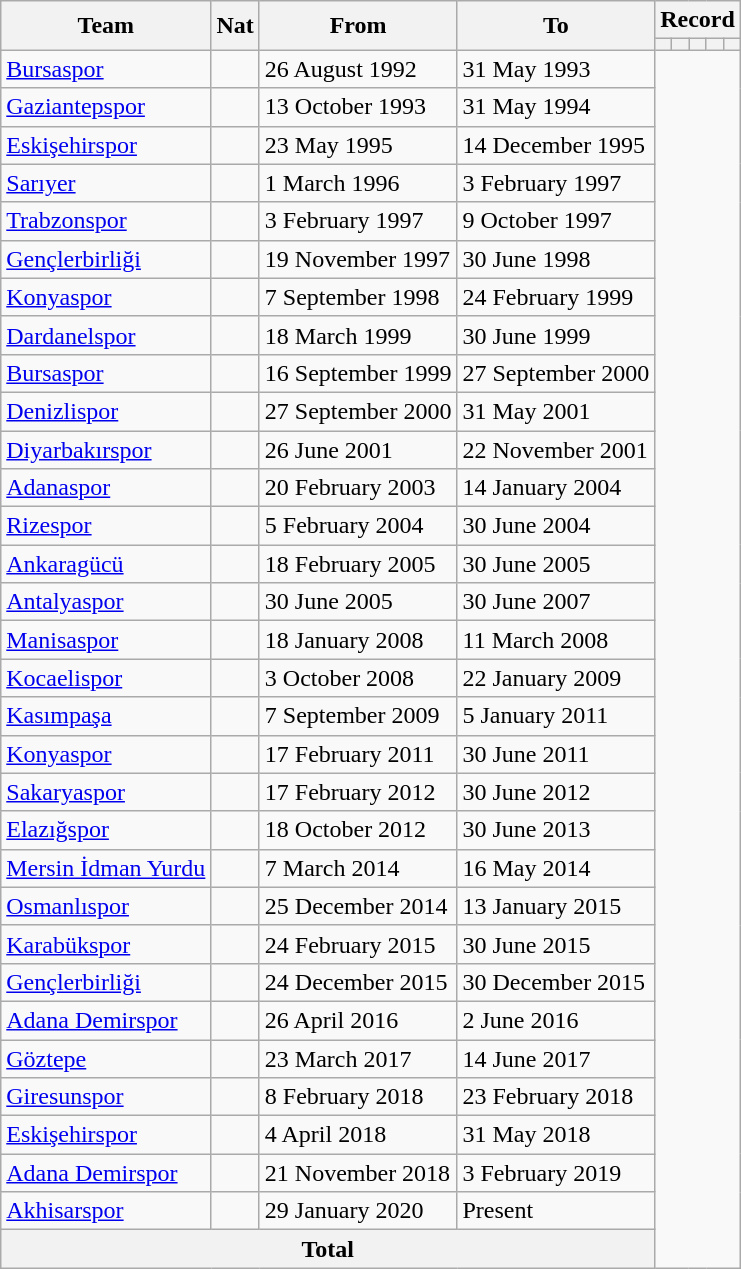<table class="wikitable" style="text-align: center">
<tr>
<th rowspan="2">Team</th>
<th rowspan="2">Nat</th>
<th rowspan="2">From</th>
<th rowspan="2">To</th>
<th colspan="8">Record</th>
</tr>
<tr>
<th></th>
<th></th>
<th></th>
<th></th>
<th></th>
</tr>
<tr>
<td align="left"><a href='#'>Bursaspor</a></td>
<td></td>
<td align="left">26 August 1992</td>
<td align="left">31 May 1993<br></td>
</tr>
<tr>
<td align=left><a href='#'>Gaziantepspor</a></td>
<td></td>
<td align="left">13 October 1993</td>
<td align="left">31 May 1994<br></td>
</tr>
<tr>
<td align=left><a href='#'>Eskişehirspor</a></td>
<td></td>
<td align="left">23 May 1995</td>
<td align="left">14 December 1995<br></td>
</tr>
<tr>
<td align=left><a href='#'>Sarıyer</a></td>
<td></td>
<td align="left">1 March 1996</td>
<td align="left">3 February 1997<br></td>
</tr>
<tr>
<td align=left><a href='#'>Trabzonspor</a></td>
<td></td>
<td align="left">3 February 1997</td>
<td align="left">9 October 1997<br></td>
</tr>
<tr>
<td align=left><a href='#'>Gençlerbirliği</a></td>
<td></td>
<td align="left">19 November 1997</td>
<td align="left">30 June 1998<br></td>
</tr>
<tr>
<td align=left><a href='#'>Konyaspor</a></td>
<td></td>
<td align="left">7 September 1998</td>
<td align="left">24 February 1999<br></td>
</tr>
<tr>
<td align=left><a href='#'>Dardanelspor</a></td>
<td></td>
<td align="left">18 March 1999</td>
<td align="left">30 June 1999<br></td>
</tr>
<tr>
<td align="left"><a href='#'>Bursaspor</a></td>
<td></td>
<td align="left">16 September 1999</td>
<td align="left">27 September 2000<br></td>
</tr>
<tr>
<td align=left><a href='#'>Denizlispor</a></td>
<td></td>
<td align="left">27 September 2000</td>
<td align="left">31 May 2001<br></td>
</tr>
<tr>
<td align=left><a href='#'>Diyarbakırspor</a></td>
<td></td>
<td align="left">26 June 2001</td>
<td align="left">22 November 2001<br></td>
</tr>
<tr>
<td align=left><a href='#'>Adanaspor</a></td>
<td></td>
<td align="left">20 February 2003</td>
<td align="left">14 January 2004<br></td>
</tr>
<tr>
<td align=left><a href='#'>Rizespor</a></td>
<td></td>
<td align="left">5 February 2004</td>
<td align="left">30 June 2004<br></td>
</tr>
<tr>
<td align=left><a href='#'>Ankaragücü</a></td>
<td></td>
<td align="left">18 February 2005</td>
<td align="left">30 June 2005<br></td>
</tr>
<tr>
<td align=left><a href='#'>Antalyaspor</a></td>
<td></td>
<td align="left">30 June 2005</td>
<td align="left">30 June 2007<br></td>
</tr>
<tr>
<td align=left><a href='#'>Manisaspor</a></td>
<td></td>
<td align="left">18 January 2008</td>
<td align="left">11 March 2008<br></td>
</tr>
<tr>
<td align=left><a href='#'>Kocaelispor</a></td>
<td></td>
<td align="left">3 October 2008</td>
<td align="left">22 January 2009<br></td>
</tr>
<tr>
<td align=left><a href='#'>Kasımpaşa</a></td>
<td></td>
<td align="left">7 September 2009</td>
<td align="left">5 January 2011<br></td>
</tr>
<tr>
<td align=left><a href='#'>Konyaspor</a></td>
<td></td>
<td align="left">17 February 2011</td>
<td align="left">30 June 2011<br></td>
</tr>
<tr>
<td align=left><a href='#'>Sakaryaspor</a></td>
<td></td>
<td align="left">17 February 2012</td>
<td align="left">30 June 2012<br></td>
</tr>
<tr>
<td align=left><a href='#'>Elazığspor</a></td>
<td></td>
<td align="left">18 October 2012</td>
<td align="left">30 June 2013<br></td>
</tr>
<tr>
<td align=left><a href='#'>Mersin İdman Yurdu</a></td>
<td></td>
<td align="left">7 March 2014</td>
<td align="left">16 May 2014<br></td>
</tr>
<tr>
<td align=left><a href='#'>Osmanlıspor</a></td>
<td></td>
<td align="left">25 December 2014</td>
<td align="left">13 January 2015<br></td>
</tr>
<tr>
<td align=left><a href='#'>Karabükspor</a></td>
<td></td>
<td align="left">24 February 2015</td>
<td align="left">30 June 2015<br></td>
</tr>
<tr>
<td align=left><a href='#'>Gençlerbirliği</a></td>
<td></td>
<td align="left">24 December 2015</td>
<td align="left">30 December 2015<br></td>
</tr>
<tr>
<td align=left><a href='#'>Adana Demirspor</a></td>
<td></td>
<td align="left">26 April 2016</td>
<td align="left">2 June 2016<br></td>
</tr>
<tr>
<td align=left><a href='#'>Göztepe</a></td>
<td></td>
<td align="left">23 March 2017</td>
<td align="left">14 June 2017<br></td>
</tr>
<tr>
<td align=left><a href='#'>Giresunspor</a></td>
<td></td>
<td align="left">8 February 2018</td>
<td align="left">23 February 2018<br></td>
</tr>
<tr>
<td align=left><a href='#'>Eskişehirspor</a></td>
<td></td>
<td align="left">4 April 2018</td>
<td align="left">31 May 2018<br></td>
</tr>
<tr>
<td align=left><a href='#'>Adana Demirspor</a></td>
<td></td>
<td align="left">21 November 2018</td>
<td align="left">3 February 2019<br></td>
</tr>
<tr>
<td align=left><a href='#'>Akhisarspor</a></td>
<td></td>
<td align="left">29 January 2020</td>
<td align="left">Present<br></td>
</tr>
<tr>
<th colspan="4">Total<br></th>
</tr>
</table>
